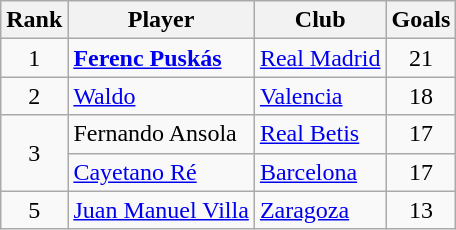<table class="wikitable">
<tr>
<th>Rank</th>
<th>Player</th>
<th>Club</th>
<th>Goals</th>
</tr>
<tr>
<td align="center">1</td>
<td> <strong><a href='#'>Ferenc Puskás</a></strong></td>
<td><a href='#'>Real Madrid</a></td>
<td style="text-align:center">21</td>
</tr>
<tr>
<td align="center">2</td>
<td> <a href='#'>Waldo</a></td>
<td><a href='#'>Valencia</a></td>
<td style="text-align:center">18</td>
</tr>
<tr>
<td rowspan="2"  style="text-align:center">3</td>
<td> Fernando Ansola</td>
<td><a href='#'>Real Betis</a></td>
<td style="text-align:center">17</td>
</tr>
<tr>
<td> <a href='#'>Cayetano Ré</a></td>
<td><a href='#'>Barcelona</a></td>
<td style="text-align:center">17</td>
</tr>
<tr>
<td align="center">5</td>
<td> <a href='#'>Juan Manuel Villa</a></td>
<td><a href='#'>Zaragoza</a></td>
<td style="text-align:center">13</td>
</tr>
</table>
